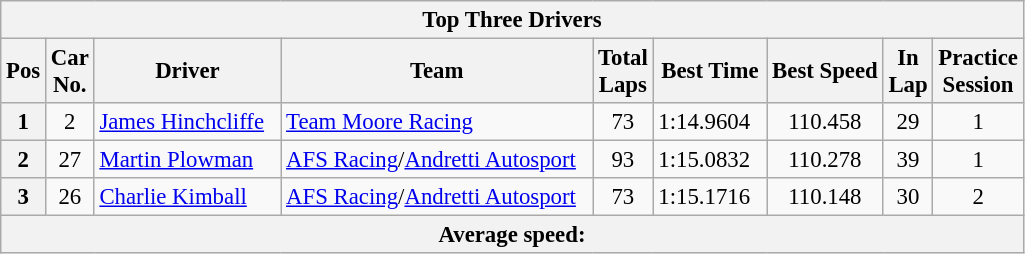<table class="wikitable" style="font-size:95%;">
<tr>
<th colspan=9>Top Three Drivers</th>
</tr>
<tr>
<th>Pos</th>
<th>Car<br>No.</th>
<th>Driver</th>
<th>Team</th>
<th>Total<br>Laps</th>
<th>Best Time</th>
<th>Best Speed</th>
<th>In<br>Lap</th>
<th>Practice <br>Session</th>
</tr>
<tr>
<th>1</th>
<td align=center>2</td>
<td nowrap> <a href='#'>James Hinchcliffe</a>  </td>
<td align=left> <a href='#'>Team Moore Racing</a></td>
<td align=center>73</td>
<td>1:14.9604  </td>
<td align=center>110.458</td>
<td align=center>29</td>
<td align=center>1</td>
</tr>
<tr>
<th>2</th>
<td align=center>27</td>
<td nowrap> <a href='#'>Martin Plowman</a></td>
<td align=left> <a href='#'>AFS Racing</a>/<a href='#'>Andretti Autosport</a>  </td>
<td align=center>93</td>
<td>1:15.0832</td>
<td align=center>110.278</td>
<td align=center>39</td>
<td align=center>1</td>
</tr>
<tr>
<th>3</th>
<td align=center>26</td>
<td nowrap> <a href='#'>Charlie Kimball</a></td>
<td align=left> <a href='#'>AFS Racing</a>/<a href='#'>Andretti Autosport</a>  </td>
<td align=center>73</td>
<td>1:15.1716</td>
<td align=center>110.148</td>
<td align=center>30</td>
<td align=center>2</td>
</tr>
<tr>
<th colspan=9>Average speed: </th>
</tr>
</table>
